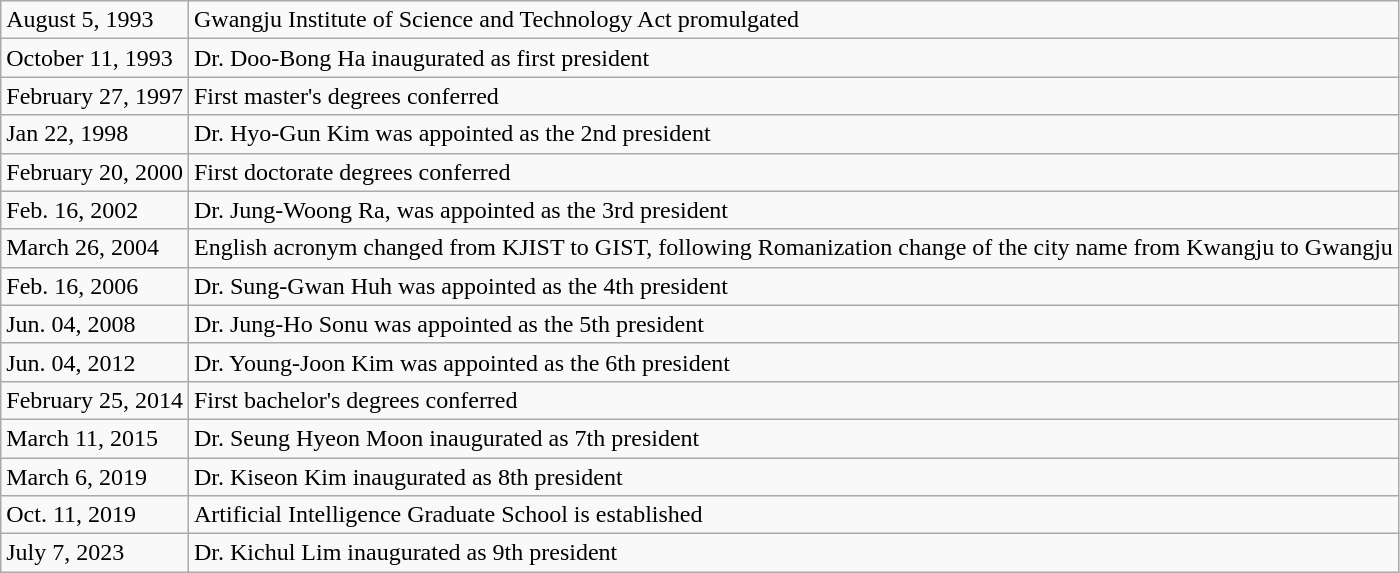<table class="wikitable">
<tr>
<td>August 5, 1993</td>
<td>Gwangju Institute of Science and Technology Act promulgated</td>
</tr>
<tr>
<td>October 11, 1993</td>
<td>Dr. Doo-Bong Ha inaugurated as first president</td>
</tr>
<tr>
<td>February 27, 1997</td>
<td>First master's degrees conferred</td>
</tr>
<tr>
<td>Jan 22, 1998</td>
<td>Dr. Hyo-Gun Kim was appointed as the 2nd president</td>
</tr>
<tr>
<td>February 20, 2000</td>
<td>First doctorate degrees conferred</td>
</tr>
<tr>
<td>Feb. 16, 2002</td>
<td>Dr. Jung-Woong Ra, was appointed as the 3rd president</td>
</tr>
<tr>
<td>March 26, 2004</td>
<td>English acronym changed from KJIST to GIST, following Romanization change of the city name from Kwangju to Gwangju</td>
</tr>
<tr>
<td>Feb. 16, 2006</td>
<td>Dr. Sung-Gwan Huh was appointed as the 4th president</td>
</tr>
<tr>
<td>Jun. 04, 2008</td>
<td>Dr. Jung-Ho Sonu was appointed as the 5th president</td>
</tr>
<tr>
<td>Jun. 04, 2012</td>
<td>Dr. Young-Joon Kim was appointed as the 6th president</td>
</tr>
<tr>
<td>February 25, 2014</td>
<td>First bachelor's degrees conferred</td>
</tr>
<tr>
<td>March 11, 2015</td>
<td>Dr. Seung Hyeon Moon inaugurated as 7th president</td>
</tr>
<tr>
<td>March 6, 2019</td>
<td>Dr. Kiseon Kim inaugurated as 8th president</td>
</tr>
<tr>
<td>Oct. 11, 2019</td>
<td>Artificial Intelligence Graduate School is established</td>
</tr>
<tr>
<td>July 7, 2023</td>
<td>Dr. Kichul Lim inaugurated as 9th president</td>
</tr>
</table>
